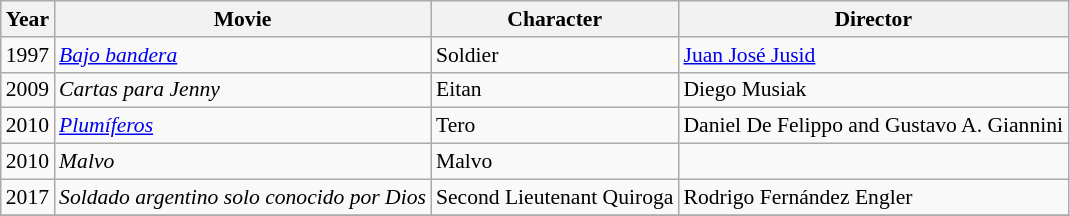<table class="wikitable" style="font-size: 90%;">
<tr>
<th>Year</th>
<th>Movie</th>
<th>Character</th>
<th>Director</th>
</tr>
<tr>
<td>1997</td>
<td><em><a href='#'>Bajo bandera</a></em></td>
<td>Soldier</td>
<td><a href='#'>Juan José Jusid</a></td>
</tr>
<tr>
<td>2009</td>
<td><em>Cartas para Jenny</em></td>
<td>Eitan</td>
<td>Diego Musiak</td>
</tr>
<tr>
<td>2010</td>
<td><em><a href='#'>Plumíferos</a></em></td>
<td>Tero</td>
<td>Daniel De Felippo and Gustavo A. Giannini</td>
</tr>
<tr>
<td>2010</td>
<td><em>Malvo</em></td>
<td>Malvo</td>
<td></td>
</tr>
<tr>
<td>2017</td>
<td><em>Soldado argentino solo conocido por Dios</em></td>
<td>Second Lieutenant Quiroga</td>
<td>Rodrigo Fernández Engler</td>
</tr>
<tr>
</tr>
</table>
